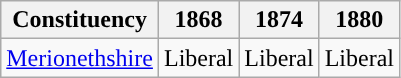<table class="wikitable">
<tr>
<th>Constituency</th>
<th>1868</th>
<th>1874</th>
<th>1880</th>
</tr>
<tr>
<td><a href='#'>Merionethshire</a></td>
<td>Liberal</td>
<td>Liberal</td>
<td>Liberal</td>
</tr>
</table>
